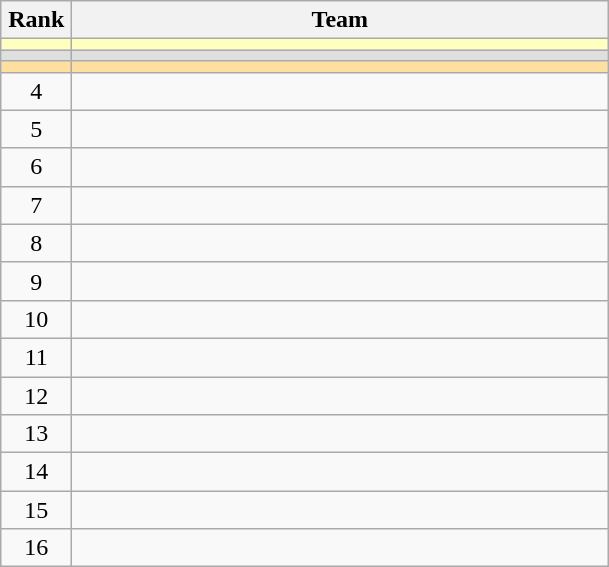<table class="wikitable">
<tr>
<th width=40>Rank</th>
<th width=350>Team</th>
</tr>
<tr bgcolor=#ffffbf>
<td align=center></td>
<td align="left"></td>
</tr>
<tr bgcolor=#dfdfdf>
<td align=center></td>
<td align="left"></td>
</tr>
<tr bgcolor=#ffdf9f>
<td align=center></td>
<td align="left"></td>
</tr>
<tr>
<td align=center>4</td>
<td align="left"></td>
</tr>
<tr>
<td align=center>5</td>
<td align="left"></td>
</tr>
<tr>
<td align=center>6</td>
<td align="left"></td>
</tr>
<tr>
<td align=center>7</td>
<td align="left"></td>
</tr>
<tr>
<td align=center>8</td>
<td align="left"></td>
</tr>
<tr>
<td align=center>9</td>
<td align="left"></td>
</tr>
<tr>
<td align=center>10</td>
<td align="left"></td>
</tr>
<tr>
<td align=center>11</td>
<td align="left"></td>
</tr>
<tr>
<td align=center>12</td>
<td align="left"></td>
</tr>
<tr>
<td align=center>13</td>
<td align="left"></td>
</tr>
<tr>
<td align=center>14</td>
<td align="left"></td>
</tr>
<tr>
<td align=center>15</td>
<td align="left"></td>
</tr>
<tr>
<td align=center>16</td>
<td align="left"></td>
</tr>
</table>
